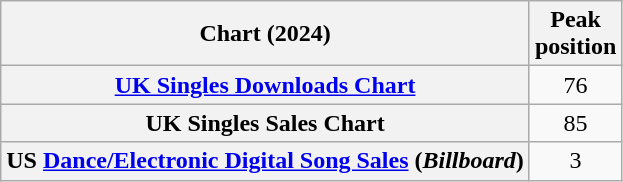<table class="wikitable sortable plainrowheaders" style="text-align:center">
<tr>
<th scope="col">Chart (2024)</th>
<th scope="col">Peak<br>position</th>
</tr>
<tr>
<th scope="row"><a href='#'>UK Singles Downloads Chart</a></th>
<td>76</td>
</tr>
<tr>
<th scope="row">UK Singles Sales Chart</th>
<td>85</td>
</tr>
<tr>
<th scope="row">US <a href='#'>Dance/Electronic Digital Song Sales</a> (<em>Billboard</em>)</th>
<td>3</td>
</tr>
</table>
